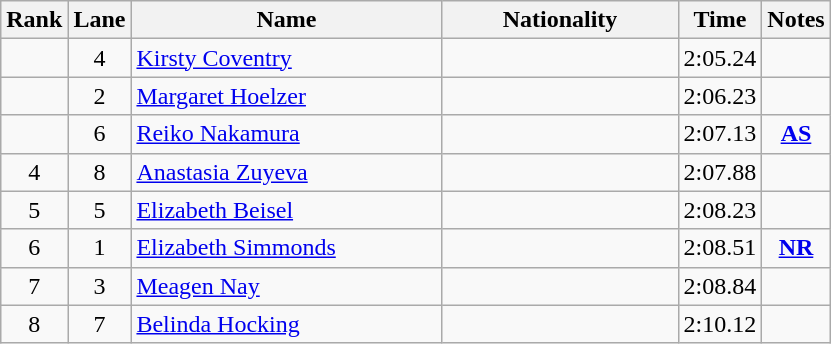<table class="wikitable sortable" style="text-align:center">
<tr>
<th>Rank</th>
<th>Lane</th>
<th width=200>Name</th>
<th width=150>Nationality</th>
<th>Time</th>
<th>Notes</th>
</tr>
<tr>
<td></td>
<td>4</td>
<td align="left"><a href='#'>Kirsty Coventry</a></td>
<td align="left"></td>
<td>2:05.24</td>
<td></td>
</tr>
<tr>
<td></td>
<td>2</td>
<td align="left"><a href='#'>Margaret Hoelzer</a></td>
<td align="left"></td>
<td>2:06.23</td>
<td></td>
</tr>
<tr>
<td></td>
<td>6</td>
<td align="left"><a href='#'>Reiko Nakamura</a></td>
<td align="left"></td>
<td>2:07.13</td>
<td><strong><a href='#'>AS</a></strong></td>
</tr>
<tr>
<td>4</td>
<td>8</td>
<td align="left"><a href='#'>Anastasia Zuyeva</a></td>
<td align="left"></td>
<td>2:07.88</td>
<td></td>
</tr>
<tr>
<td>5</td>
<td>5</td>
<td align="left"><a href='#'>Elizabeth Beisel</a></td>
<td align="left"></td>
<td>2:08.23</td>
<td></td>
</tr>
<tr>
<td>6</td>
<td>1</td>
<td align="left"><a href='#'>Elizabeth Simmonds</a></td>
<td align="left"></td>
<td>2:08.51</td>
<td><strong><a href='#'>NR</a></strong></td>
</tr>
<tr>
<td>7</td>
<td>3</td>
<td align="left"><a href='#'>Meagen Nay</a></td>
<td align="left"></td>
<td>2:08.84</td>
<td></td>
</tr>
<tr>
<td>8</td>
<td>7</td>
<td align="left"><a href='#'>Belinda Hocking</a></td>
<td align="left"></td>
<td>2:10.12</td>
<td></td>
</tr>
</table>
